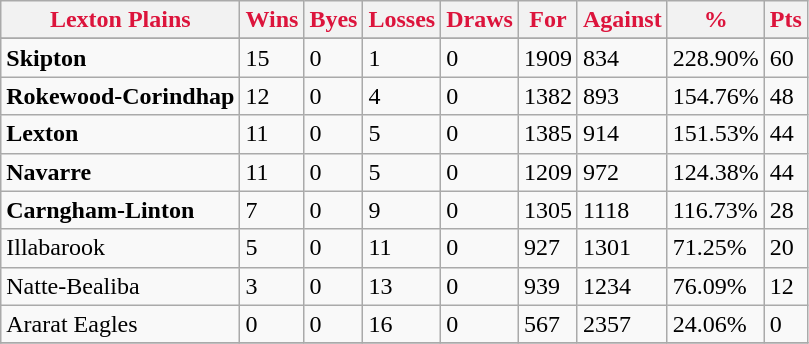<table class="wikitable">
<tr>
<th style="color:crimson">Lexton Plains</th>
<th style="color:crimson">Wins</th>
<th style="color:crimson">Byes</th>
<th style="color:crimson">Losses</th>
<th style="color:crimson">Draws</th>
<th style="color:crimson">For</th>
<th style="color:crimson">Against</th>
<th style="color:crimson">%</th>
<th style="color:crimson">Pts</th>
</tr>
<tr>
</tr>
<tr>
</tr>
<tr>
<td><strong>	Skipton	</strong></td>
<td>15</td>
<td>0</td>
<td>1</td>
<td>0</td>
<td>1909</td>
<td>834</td>
<td>228.90%</td>
<td>60</td>
</tr>
<tr>
<td><strong>	Rokewood-Corindhap	</strong></td>
<td>12</td>
<td>0</td>
<td>4</td>
<td>0</td>
<td>1382</td>
<td>893</td>
<td>154.76%</td>
<td>48</td>
</tr>
<tr>
<td><strong>	Lexton	</strong></td>
<td>11</td>
<td>0</td>
<td>5</td>
<td>0</td>
<td>1385</td>
<td>914</td>
<td>151.53%</td>
<td>44</td>
</tr>
<tr>
<td><strong>	Navarre	</strong></td>
<td>11</td>
<td>0</td>
<td>5</td>
<td>0</td>
<td>1209</td>
<td>972</td>
<td>124.38%</td>
<td>44</td>
</tr>
<tr>
<td><strong>	Carngham-Linton	</strong></td>
<td>7</td>
<td>0</td>
<td>9</td>
<td>0</td>
<td>1305</td>
<td>1118</td>
<td>116.73%</td>
<td>28</td>
</tr>
<tr>
<td>Illabarook</td>
<td>5</td>
<td>0</td>
<td>11</td>
<td>0</td>
<td>927</td>
<td>1301</td>
<td>71.25%</td>
<td>20</td>
</tr>
<tr>
<td>Natte-Bealiba</td>
<td>3</td>
<td>0</td>
<td>13</td>
<td>0</td>
<td>939</td>
<td>1234</td>
<td>76.09%</td>
<td>12</td>
</tr>
<tr>
<td>Ararat Eagles</td>
<td>0</td>
<td>0</td>
<td>16</td>
<td>0</td>
<td>567</td>
<td>2357</td>
<td>24.06%</td>
<td>0</td>
</tr>
<tr>
</tr>
</table>
